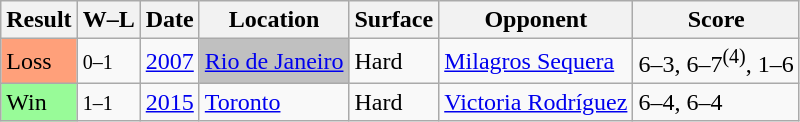<table class="sortable wikitable">
<tr>
<th>Result</th>
<th class="unsortable">W–L</th>
<th>Date</th>
<th>Location</th>
<th>Surface</th>
<th>Opponent</th>
<th class="unsortable">Score</th>
</tr>
<tr>
<td style="background:#FFA07A;">Loss</td>
<td><small>0–1</small></td>
<td><a href='#'>2007</a></td>
<td style="background:silver;"><a href='#'>Rio de Janeiro</a></td>
<td>Hard</td>
<td> <a href='#'>Milagros Sequera</a></td>
<td>6–3, 6–7<sup>(4)</sup>, 1–6</td>
</tr>
<tr>
<td bgcolor=98FB98>Win</td>
<td><small>1–1</small></td>
<td><a href='#'>2015</a></td>
<td style="background:Golden;"><a href='#'>Toronto</a></td>
<td>Hard</td>
<td> <a href='#'>Victoria Rodríguez</a></td>
<td>6–4, 6–4</td>
</tr>
</table>
